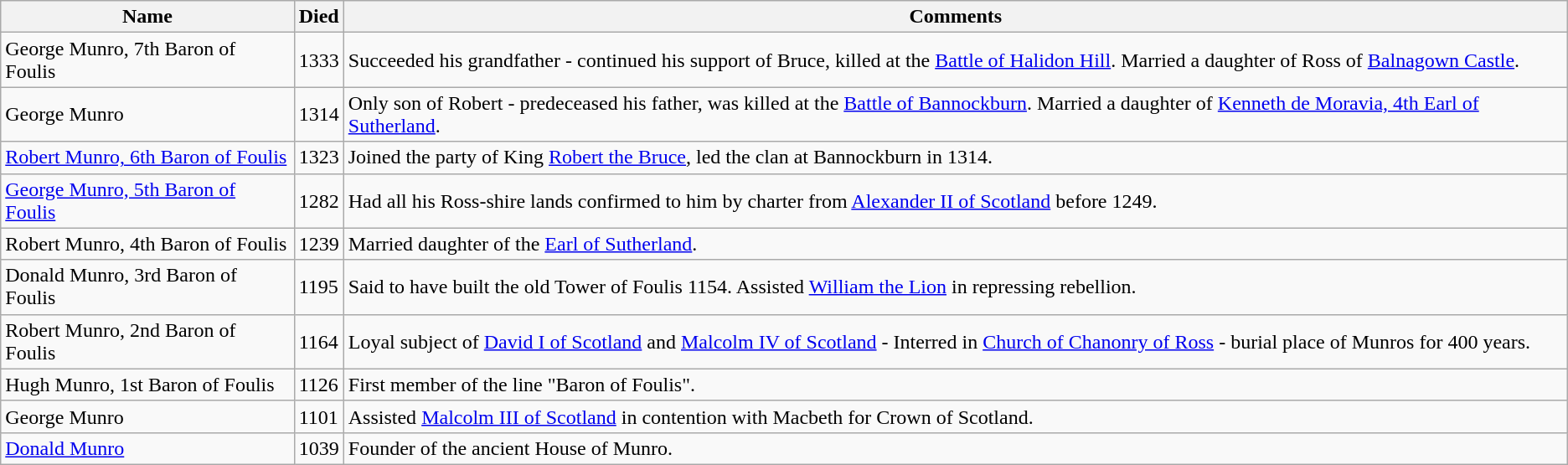<table class="wikitable">
<tr>
<th>Name</th>
<th>Died</th>
<th>Comments</th>
</tr>
<tr>
<td>George Munro, 7th Baron of Foulis</td>
<td>1333</td>
<td>Succeeded his grandfather - continued his support of Bruce, killed at the <a href='#'>Battle of Halidon Hill</a>. Married a daughter of Ross of <a href='#'>Balnagown Castle</a>.</td>
</tr>
<tr>
<td>George Munro</td>
<td>1314</td>
<td>Only son of Robert - predeceased his father, was killed at the <a href='#'>Battle of Bannockburn</a>. Married a daughter of <a href='#'>Kenneth de Moravia, 4th Earl of Sutherland</a>.</td>
</tr>
<tr>
<td><a href='#'>Robert Munro, 6th Baron of Foulis</a></td>
<td>1323</td>
<td>Joined the party of King <a href='#'>Robert the Bruce</a>, led the clan at Bannockburn in 1314.</td>
</tr>
<tr>
<td><a href='#'>George Munro, 5th Baron of Foulis</a></td>
<td>1282</td>
<td>Had all his Ross-shire lands confirmed to him by charter from <a href='#'>Alexander II of Scotland</a> before 1249.</td>
</tr>
<tr>
<td>Robert Munro, 4th Baron of Foulis</td>
<td>1239</td>
<td>Married daughter of the <a href='#'>Earl of Sutherland</a>.</td>
</tr>
<tr>
<td>Donald Munro, 3rd Baron of Foulis</td>
<td>1195</td>
<td>Said to have built the old Tower of Foulis 1154. Assisted <a href='#'>William the Lion</a> in repressing rebellion.</td>
</tr>
<tr>
<td>Robert Munro, 2nd Baron of Foulis</td>
<td>1164</td>
<td>Loyal subject of <a href='#'>David I of Scotland</a> and <a href='#'>Malcolm IV of Scotland</a> - Interred in <a href='#'>Church of Chanonry of Ross</a> - burial place of Munros for 400 years.</td>
</tr>
<tr>
<td>Hugh Munro, 1st Baron of Foulis</td>
<td>1126</td>
<td>First member of the line "Baron of Foulis".</td>
</tr>
<tr>
<td>George Munro</td>
<td>1101</td>
<td>Assisted <a href='#'>Malcolm III of Scotland</a> in contention with Macbeth for Crown of Scotland.</td>
</tr>
<tr>
<td><a href='#'>Donald Munro</a></td>
<td>1039</td>
<td>Founder of the ancient House of Munro.</td>
</tr>
</table>
